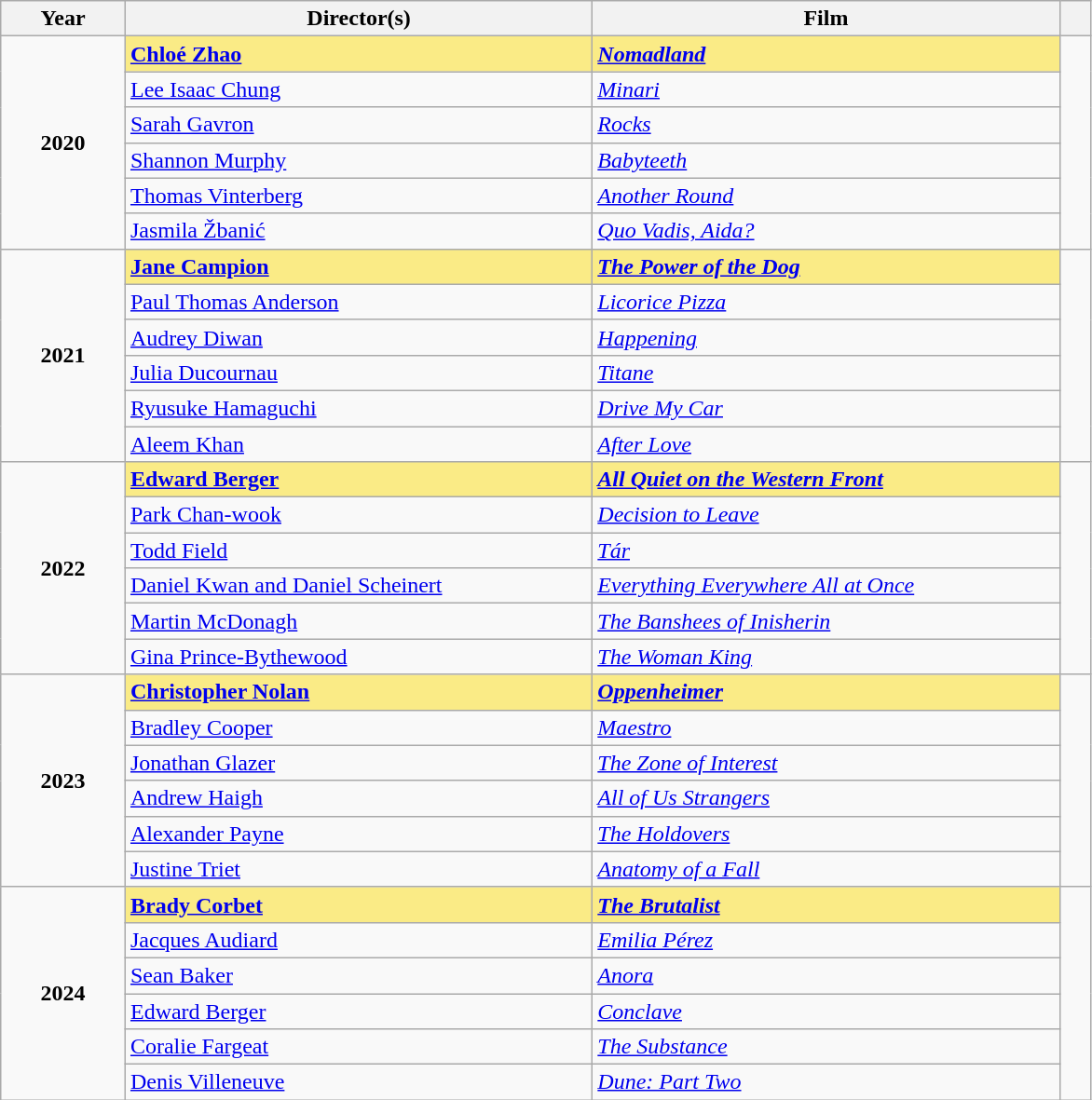<table class="wikitable sortable">
<tr>
<th scope="col" style="width:8%;">Year</th>
<th scope="col" style="width:30%;">Director(s)</th>
<th scope="col" style="width:30%;">Film</th>
<th scope="col" style="width:2%;" class="unsortable"></th>
</tr>
<tr>
<td rowspan="6", align=center><strong>2020</strong><br></td>
<td style="background:#FAEB86"><strong><a href='#'>Chloé Zhao</a></strong></td>
<td style="background:#FAEB86"><strong><em><a href='#'>Nomadland</a></em></strong></td>
<td rowspan=6></td>
</tr>
<tr>
<td><a href='#'>Lee Isaac Chung</a></td>
<td><em><a href='#'>Minari</a></em></td>
</tr>
<tr>
<td><a href='#'>Sarah Gavron</a></td>
<td><em><a href='#'>Rocks</a></em></td>
</tr>
<tr>
<td><a href='#'>Shannon Murphy</a></td>
<td><em><a href='#'>Babyteeth</a></em></td>
</tr>
<tr>
<td><a href='#'>Thomas Vinterberg</a></td>
<td><em><a href='#'>Another Round</a></em></td>
</tr>
<tr>
<td><a href='#'>Jasmila Žbanić</a></td>
<td><em><a href='#'>Quo Vadis, Aida?</a></em></td>
</tr>
<tr>
<td rowspan="6", align=center><strong>2021</strong><br></td>
<td style="background:#FAEB86"><strong><a href='#'>Jane Campion</a></strong></td>
<td style="background:#FAEB86"><strong><em><a href='#'>The Power of the Dog</a></em></strong></td>
<td rowspan=6></td>
</tr>
<tr>
<td><a href='#'>Paul Thomas Anderson</a></td>
<td><em><a href='#'>Licorice Pizza</a></em></td>
</tr>
<tr>
<td><a href='#'>Audrey Diwan</a></td>
<td><em><a href='#'>Happening</a></em></td>
</tr>
<tr>
<td><a href='#'>Julia Ducournau</a></td>
<td><em><a href='#'>Titane</a></em></td>
</tr>
<tr>
<td><a href='#'>Ryusuke Hamaguchi</a></td>
<td><em><a href='#'>Drive My Car</a></em></td>
</tr>
<tr>
<td><a href='#'>Aleem Khan</a></td>
<td><em><a href='#'>After Love</a></em></td>
</tr>
<tr>
<td rowspan="6", align=center><strong>2022</strong><br></td>
<td style="background:#FAEB86"><strong><a href='#'>Edward Berger</a></strong></td>
<td style="background:#FAEB86"><strong><em><a href='#'>All Quiet on the Western Front</a></em></strong></td>
<td rowspan=6></td>
</tr>
<tr>
<td><a href='#'>Park Chan-wook</a></td>
<td><em><a href='#'>Decision to Leave</a></em></td>
</tr>
<tr>
<td><a href='#'>Todd Field</a></td>
<td><em><a href='#'>Tár</a></em></td>
</tr>
<tr>
<td><a href='#'>Daniel Kwan and Daniel Scheinert</a></td>
<td><em><a href='#'>Everything Everywhere All at Once</a></em></td>
</tr>
<tr>
<td><a href='#'>Martin McDonagh</a></td>
<td><em><a href='#'>The Banshees of Inisherin</a></em></td>
</tr>
<tr>
<td><a href='#'>Gina Prince-Bythewood</a></td>
<td><em><a href='#'>The Woman King</a></em></td>
</tr>
<tr>
<td rowspan="6", align=center><strong>2023</strong><br></td>
<td style="background:#FAEB86"><strong><a href='#'>Christopher Nolan</a></strong></td>
<td style="background:#FAEB86"><strong><em><a href='#'>Oppenheimer</a></em></strong></td>
<td rowspan=6></td>
</tr>
<tr>
<td><a href='#'>Bradley Cooper</a></td>
<td><em><a href='#'>Maestro</a></em></td>
</tr>
<tr>
<td><a href='#'>Jonathan Glazer</a></td>
<td><em><a href='#'>The Zone of Interest</a></em></td>
</tr>
<tr>
<td><a href='#'>Andrew Haigh</a></td>
<td><em><a href='#'>All of Us Strangers</a></em></td>
</tr>
<tr>
<td><a href='#'>Alexander Payne</a></td>
<td><em><a href='#'>The Holdovers</a></em></td>
</tr>
<tr>
<td><a href='#'>Justine Triet</a></td>
<td><em><a href='#'>Anatomy of a Fall</a></em></td>
</tr>
<tr>
<td rowspan="6", align=center><strong>2024</strong><br></td>
<td style="background:#FAEB86"><strong><a href='#'>Brady Corbet</a></strong></td>
<td style="background:#FAEB86"><strong><em><a href='#'>The Brutalist</a></em></strong></td>
<td rowspan=6></td>
</tr>
<tr>
<td><a href='#'>Jacques Audiard</a></td>
<td><em><a href='#'>Emilia Pérez</a></em></td>
</tr>
<tr>
<td><a href='#'>Sean Baker</a></td>
<td><em><a href='#'>Anora</a></em></td>
</tr>
<tr>
<td><a href='#'>Edward Berger</a></td>
<td><em><a href='#'>Conclave</a></em></td>
</tr>
<tr>
<td><a href='#'>Coralie Fargeat</a></td>
<td><em><a href='#'>The Substance</a></em></td>
</tr>
<tr>
<td><a href='#'>Denis Villeneuve</a></td>
<td><em><a href='#'>Dune: Part Two</a></em></td>
</tr>
</table>
